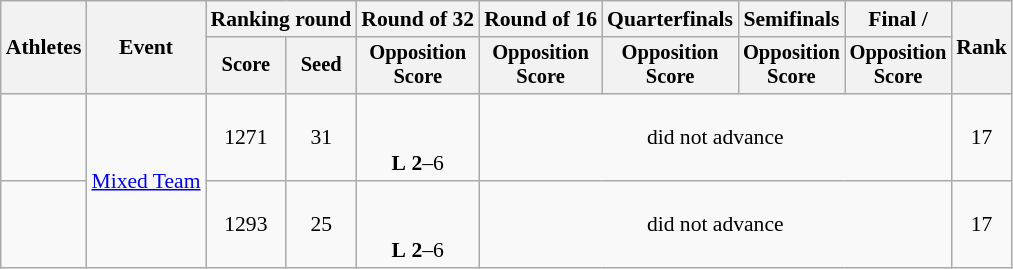<table class="wikitable" style="font-size:90%;">
<tr>
<th rowspan="2">Athletes</th>
<th rowspan="2">Event</th>
<th colspan="2">Ranking round</th>
<th>Round of 32</th>
<th>Round of 16</th>
<th>Quarterfinals</th>
<th>Semifinals</th>
<th>Final / </th>
<th rowspan=2>Rank</th>
</tr>
<tr style="font-size:95%">
<th>Score</th>
<th>Seed</th>
<th>Opposition<br>Score</th>
<th>Opposition<br>Score</th>
<th>Opposition<br>Score</th>
<th>Opposition<br>Score</th>
<th>Opposition<br>Score</th>
</tr>
<tr align=center>
<td align=left><br></td>
<td rowspan=2><a href='#'>Mixed Team</a></td>
<td>1271</td>
<td>31</td>
<td><br><br><strong>L</strong> <strong>2</strong>–6</td>
<td colspan=4>did not advance</td>
<td>17</td>
</tr>
<tr align=center>
<td align=left><br></td>
<td>1293</td>
<td>25</td>
<td><br><br><strong>L</strong> <strong>2</strong>–6</td>
<td colspan=4>did not advance</td>
<td>17</td>
</tr>
</table>
